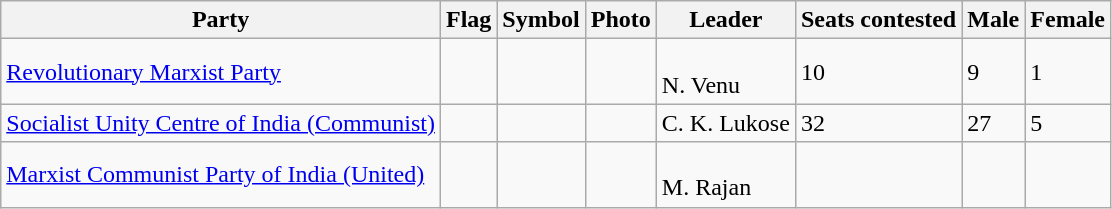<table class="wikitable collapsible">
<tr>
<th>Party</th>
<th>Flag</th>
<th>Symbol</th>
<th>Photo</th>
<th>Leader</th>
<th>Seats contested</th>
<th>Male</th>
<th>Female</th>
</tr>
<tr>
<td><a href='#'>Revolutionary Marxist Party</a></td>
<td></td>
<td></td>
<td></td>
<td><br>N. Venu</td>
<td>10</td>
<td>9</td>
<td>1</td>
</tr>
<tr>
<td><a href='#'>Socialist Unity Centre of India (Communist)</a></td>
<td></td>
<td></td>
<td></td>
<td>C. K. Lukose</td>
<td>32</td>
<td>27</td>
<td>5</td>
</tr>
<tr>
<td><a href='#'>Marxist Communist Party of India (United)</a></td>
<td></td>
<td></td>
<td></td>
<td><br>M. Rajan</td>
<td></td>
<td></td>
<td></td>
</tr>
</table>
